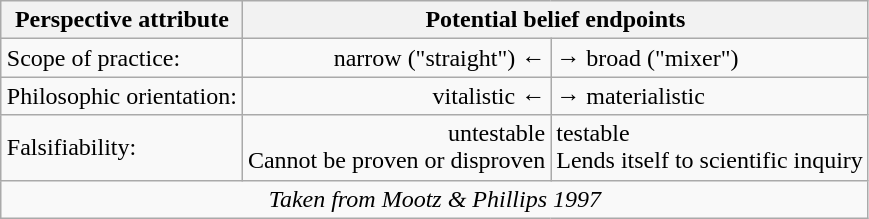<table class="wikitable floatright" style="margin-left:0.4em;">
<tr>
<th>Perspective attribute</th>
<th colspan="2">Potential belief endpoints</th>
</tr>
<tr>
<td>Scope of practice:</td>
<td align=right>narrow ("straight") ←</td>
<td>→ broad ("mixer")</td>
</tr>
<tr>
<td>Philosophic orientation:</td>
<td align=right>vitalistic ←</td>
<td>→ materialistic</td>
</tr>
<tr>
<td>Falsifiability:</td>
<td align=right>untestable<br>Cannot be proven or disproven</td>
<td>testable<br>Lends itself to scientific inquiry</td>
</tr>
<tr>
<td colspan="3" style="text-align: center;"><em>Taken from Mootz & Phillips 1997</em></td>
</tr>
</table>
